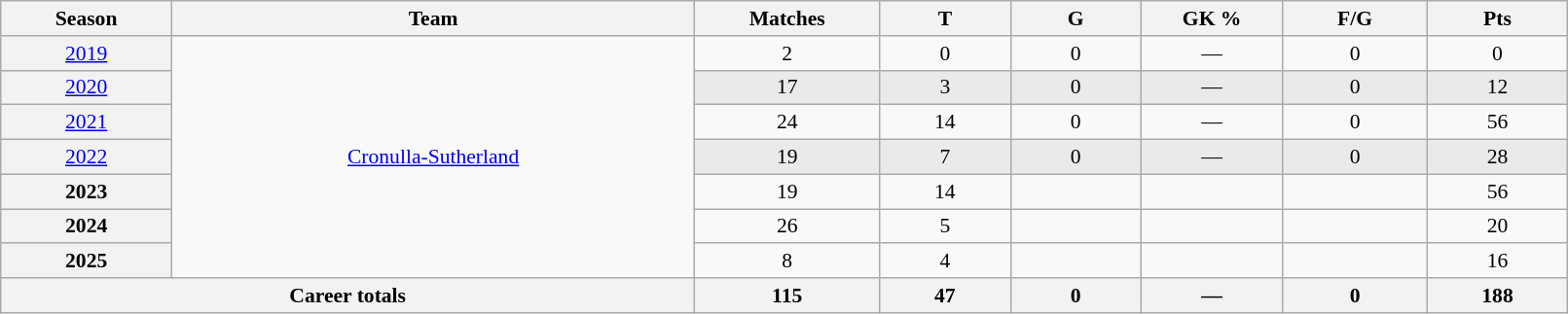<table class="wikitable sortable" style="font-size:90%; text-align:center; width:85%;">
<tr>
<th width="2%">Season</th>
<th width="8%">Team</th>
<th width="2%">Matches</th>
<th width="2%">T</th>
<th width="2%">G</th>
<th width="2%">GK %</th>
<th width="2%">F/G</th>
<th width="2%">Pts</th>
</tr>
<tr>
<th scope="row" style="text-align:center; font-weight:normal"><a href='#'>2019</a></th>
<td rowspan="7" style="text-align:center;"> <a href='#'>Cronulla-Sutherland</a></td>
<td>2</td>
<td>0</td>
<td>0</td>
<td>—</td>
<td>0</td>
<td>0</td>
</tr>
<tr style="background:#eaeaea;">
<th scope="row" style="text-align:center; font-weight:normal"><a href='#'>2020</a></th>
<td>17</td>
<td>3</td>
<td>0</td>
<td>—</td>
<td>0</td>
<td>12</td>
</tr>
<tr>
<th scope="row" style="text-align:center; font-weight:normal"><a href='#'>2021</a></th>
<td>24</td>
<td>14</td>
<td>0</td>
<td>—</td>
<td>0</td>
<td>56</td>
</tr>
<tr style="background:#eaeaea;">
<th scope="row" style="text-align:center; font-weight:normal"><a href='#'>2022</a></th>
<td>19</td>
<td>7</td>
<td>0</td>
<td>—</td>
<td>0</td>
<td>28</td>
</tr>
<tr>
<th>2023</th>
<td>19</td>
<td>14</td>
<td></td>
<td></td>
<td></td>
<td>56</td>
</tr>
<tr>
<th>2024</th>
<td>26</td>
<td>5</td>
<td></td>
<td></td>
<td></td>
<td>20</td>
</tr>
<tr>
<th>2025</th>
<td>8</td>
<td>4</td>
<td></td>
<td></td>
<td></td>
<td>16</td>
</tr>
<tr class="sortbottom">
<th colspan="2">Career totals</th>
<th>115</th>
<th>47</th>
<th>0</th>
<th>—</th>
<th>0</th>
<th>188</th>
</tr>
</table>
